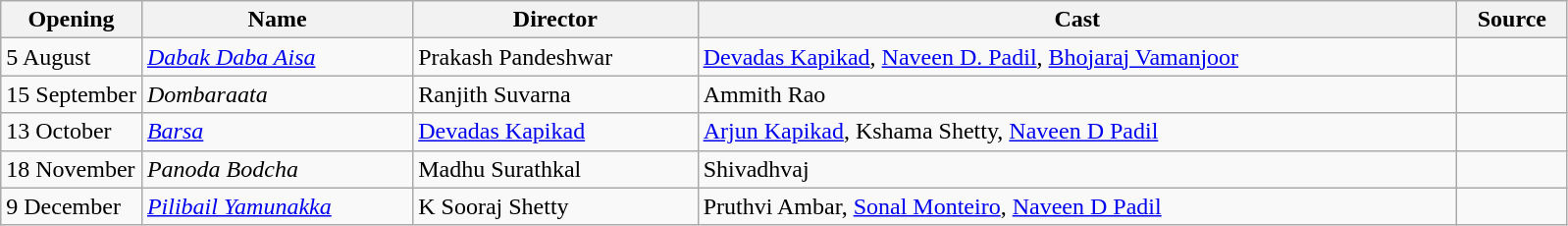<table class="wikitable sortable">
<tr>
<th style="width:9%;">Opening</th>
<th>Name</th>
<th>Director</th>
<th>Cast</th>
<th>Source</th>
</tr>
<tr>
<td>5 August</td>
<td><em><a href='#'>Dabak Daba Aisa</a></em></td>
<td>Prakash Pandeshwar</td>
<td><a href='#'>Devadas Kapikad</a>, <a href='#'>Naveen D. Padil</a>, <a href='#'>Bhojaraj Vamanjoor</a></td>
<td><br></td>
</tr>
<tr>
<td>15 September</td>
<td><em>Dombaraata</em></td>
<td>Ranjith Suvarna</td>
<td>Ammith Rao</td>
<td><br></td>
</tr>
<tr>
<td>13 October</td>
<td><a href='#'><em>Barsa</em></a></td>
<td><a href='#'>Devadas Kapikad</a></td>
<td><a href='#'>Arjun Kapikad</a>, Kshama Shetty, <a href='#'>Naveen D Padil</a></td>
<td><br></td>
</tr>
<tr>
<td>18 November</td>
<td><em>Panoda Bodcha</em></td>
<td>Madhu Surathkal</td>
<td>Shivadhvaj</td>
<td><br></td>
</tr>
<tr>
<td>9 December</td>
<td><em><a href='#'>Pilibail Yamunakka</a></em></td>
<td>K Sooraj Shetty</td>
<td>Pruthvi Ambar, <a href='#'>Sonal Monteiro</a>, <a href='#'>Naveen D Padil</a></td>
<td><br></td>
</tr>
</table>
